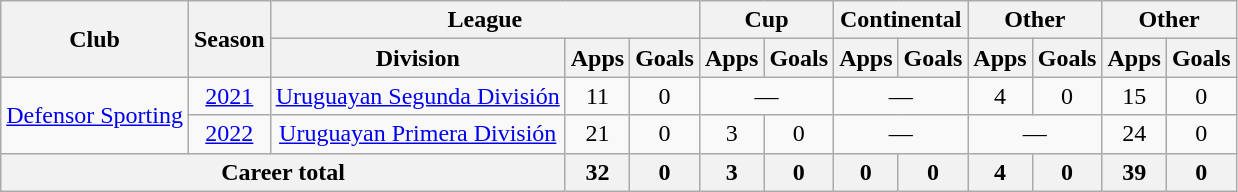<table class="wikitable" Style="text-align: center">
<tr>
<th rowspan="2">Club</th>
<th rowspan="2">Season</th>
<th colspan="3">League</th>
<th colspan="2">Cup</th>
<th colspan="2">Continental</th>
<th colspan="2">Other</th>
<th colspan="2">Other</th>
</tr>
<tr>
<th>Division</th>
<th>Apps</th>
<th>Goals</th>
<th>Apps</th>
<th>Goals</th>
<th>Apps</th>
<th>Goals</th>
<th>Apps</th>
<th>Goals</th>
<th>Apps</th>
<th>Goals</th>
</tr>
<tr>
<td rowspan="2"><a href='#'>Defensor Sporting</a></td>
<td><a href='#'>2021</a></td>
<td><a href='#'>Uruguayan Segunda División</a></td>
<td>11</td>
<td>0</td>
<td colspan="2">—</td>
<td colspan="2">—</td>
<td>4</td>
<td>0</td>
<td>15</td>
<td>0</td>
</tr>
<tr>
<td><a href='#'>2022</a></td>
<td><a href='#'>Uruguayan Primera División</a></td>
<td>21</td>
<td>0</td>
<td>3</td>
<td>0</td>
<td colspan="2">—</td>
<td colspan="2">—</td>
<td>24</td>
<td>0</td>
</tr>
<tr>
<th colspan="3">Career total</th>
<th>32</th>
<th>0</th>
<th>3</th>
<th>0</th>
<th>0</th>
<th>0</th>
<th>4</th>
<th>0</th>
<th>39</th>
<th>0</th>
</tr>
</table>
